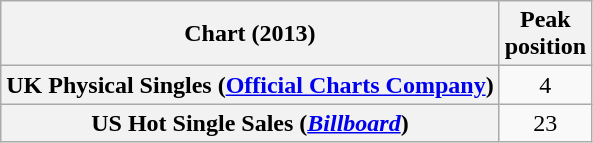<table class="wikitable sortable plainrowheaders">
<tr>
<th scope="col">Chart (2013)</th>
<th scope="col">Peak<br>position</th>
</tr>
<tr>
<th scope="row">UK Physical Singles (<a href='#'>Official Charts Company</a>)</th>
<td style="text-align:center;">4</td>
</tr>
<tr>
<th scope="row">US Hot Single Sales (<em><a href='#'>Billboard</a></em>)</th>
<td style="text-align:center;">23</td>
</tr>
</table>
